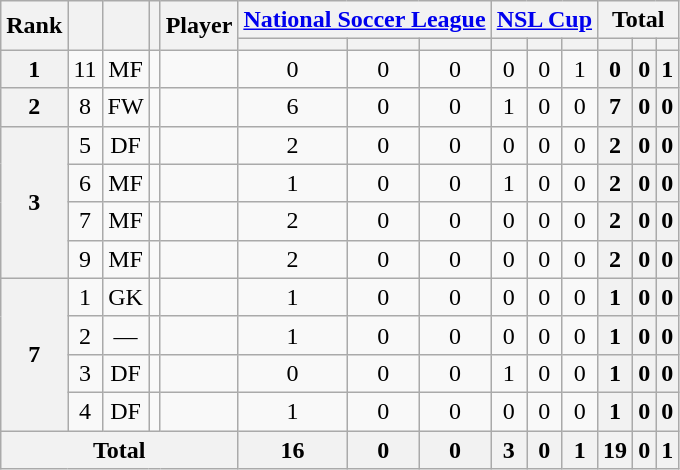<table class="wikitable sortable" style="text-align:center">
<tr>
<th rowspan="2">Rank</th>
<th rowspan="2"></th>
<th rowspan="2"></th>
<th rowspan="2"></th>
<th rowspan="2">Player</th>
<th colspan="3"><a href='#'>National Soccer League</a></th>
<th colspan="3"><a href='#'>NSL Cup</a></th>
<th colspan="3">Total</th>
</tr>
<tr>
<th></th>
<th></th>
<th></th>
<th></th>
<th></th>
<th></th>
<th></th>
<th></th>
<th></th>
</tr>
<tr>
<th>1</th>
<td>11</td>
<td>MF</td>
<td></td>
<td align="left"><br></td>
<td>0</td>
<td>0</td>
<td>0<br></td>
<td>0</td>
<td>0</td>
<td>1<br></td>
<th>0</th>
<th>0</th>
<th>1</th>
</tr>
<tr>
<th>2</th>
<td>8</td>
<td>FW</td>
<td></td>
<td align="left"><br></td>
<td>6</td>
<td>0</td>
<td>0<br></td>
<td>1</td>
<td>0</td>
<td>0<br></td>
<th>7</th>
<th>0</th>
<th>0</th>
</tr>
<tr>
<th rowspan="4">3</th>
<td>5</td>
<td>DF</td>
<td></td>
<td align="left"><br></td>
<td>2</td>
<td>0</td>
<td>0<br></td>
<td>0</td>
<td>0</td>
<td>0<br></td>
<th>2</th>
<th>0</th>
<th>0</th>
</tr>
<tr>
<td>6</td>
<td>MF</td>
<td></td>
<td align="left"><br></td>
<td>1</td>
<td>0</td>
<td>0<br></td>
<td>1</td>
<td>0</td>
<td>0<br></td>
<th>2</th>
<th>0</th>
<th>0</th>
</tr>
<tr>
<td>7</td>
<td>MF</td>
<td></td>
<td align="left"><br></td>
<td>2</td>
<td>0</td>
<td>0<br></td>
<td>0</td>
<td>0</td>
<td>0<br></td>
<th>2</th>
<th>0</th>
<th>0</th>
</tr>
<tr>
<td>9</td>
<td>MF</td>
<td></td>
<td align="left"><br></td>
<td>2</td>
<td>0</td>
<td>0<br></td>
<td>0</td>
<td>0</td>
<td>0<br></td>
<th>2</th>
<th>0</th>
<th>0</th>
</tr>
<tr>
<th rowspan="4">7</th>
<td>1</td>
<td>GK</td>
<td></td>
<td align="left"><br></td>
<td>1</td>
<td>0</td>
<td>0<br></td>
<td>0</td>
<td>0</td>
<td>0<br></td>
<th>1</th>
<th>0</th>
<th>0</th>
</tr>
<tr>
<td>2</td>
<td>—</td>
<td></td>
<td align="left"><br></td>
<td>1</td>
<td>0</td>
<td>0<br></td>
<td>0</td>
<td>0</td>
<td>0<br></td>
<th>1</th>
<th>0</th>
<th>0</th>
</tr>
<tr>
<td>3</td>
<td>DF</td>
<td></td>
<td align="left"><br></td>
<td>0</td>
<td>0</td>
<td>0<br></td>
<td>1</td>
<td>0</td>
<td>0<br></td>
<th>1</th>
<th>0</th>
<th>0</th>
</tr>
<tr>
<td>4</td>
<td>DF</td>
<td></td>
<td align="left"><br></td>
<td>1</td>
<td>0</td>
<td>0<br></td>
<td>0</td>
<td>0</td>
<td>0<br></td>
<th>1</th>
<th>0</th>
<th>0</th>
</tr>
<tr>
<th colspan="5">Total<br></th>
<th>16</th>
<th>0</th>
<th>0<br></th>
<th>3</th>
<th>0</th>
<th>1<br></th>
<th>19</th>
<th>0</th>
<th>1</th>
</tr>
</table>
